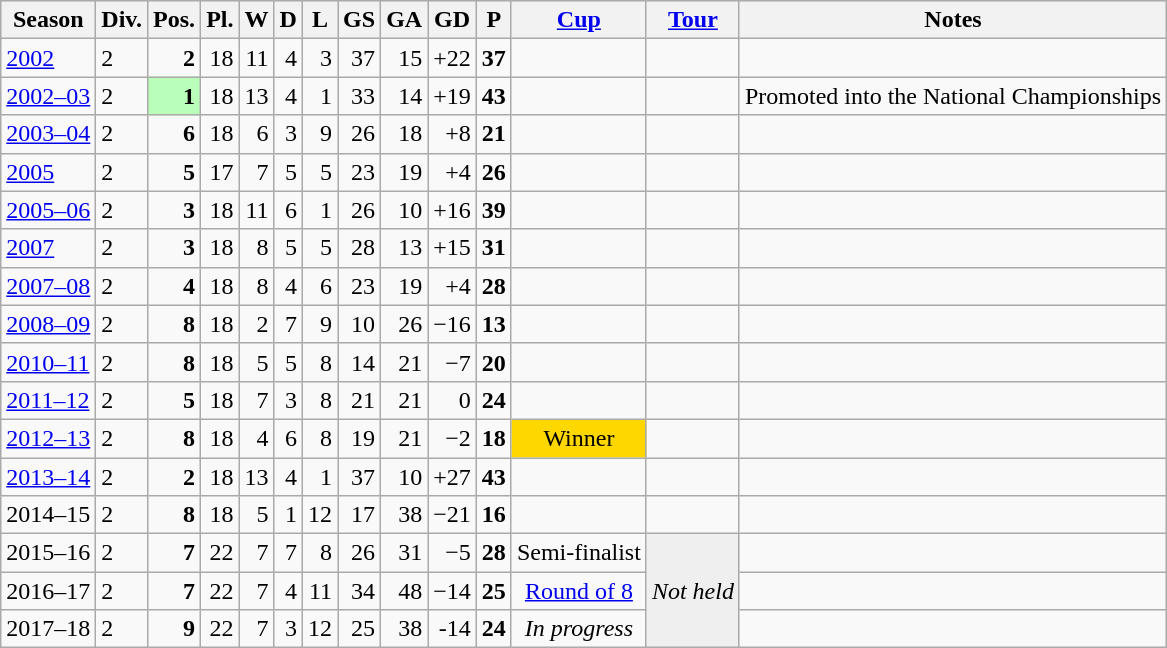<table class="wikitable">
<tr style="background:#efefef;">
<th>Season</th>
<th>Div.</th>
<th>Pos.</th>
<th>Pl.</th>
<th>W</th>
<th>D</th>
<th>L</th>
<th>GS</th>
<th>GA</th>
<th>GD</th>
<th>P</th>
<th><a href='#'>Cup</a></th>
<th><a href='#'>Tour</a></th>
<th>Notes</th>
</tr>
<tr>
<td><a href='#'>2002</a></td>
<td>2</td>
<td align=right><strong>2</strong></td>
<td align=right>18</td>
<td align=right>11</td>
<td align=right>4</td>
<td align=right>3</td>
<td align=right>37</td>
<td align=right>15</td>
<td align=right>+22</td>
<td align=right><strong>37</strong></td>
<td></td>
<td></td>
<td></td>
</tr>
<tr>
<td><a href='#'>2002–03</a></td>
<td>2</td>
<td align=right bgcolor=B9FFB9><strong>1</strong></td>
<td align=right>18</td>
<td align=right>13</td>
<td align=right>4</td>
<td align=right>1</td>
<td align=right>33</td>
<td align=right>14</td>
<td align=right>+19</td>
<td align=right><strong>43</strong></td>
<td></td>
<td></td>
<td>Promoted into the National Championships</td>
</tr>
<tr>
<td><a href='#'>2003–04</a></td>
<td>2</td>
<td align=right><strong>6</strong></td>
<td align=right>18</td>
<td align=right>6</td>
<td align=right>3</td>
<td align=right>9</td>
<td align=right>26</td>
<td align=right>18</td>
<td align=right>+8</td>
<td align=right><strong>21</strong></td>
<td></td>
<td></td>
<td></td>
</tr>
<tr>
<td><a href='#'>2005</a></td>
<td>2</td>
<td align=right><strong>5</strong></td>
<td align=right>17</td>
<td align=right>7</td>
<td align=right>5</td>
<td align=right>5</td>
<td align=right>23</td>
<td align=right>19</td>
<td align=right>+4</td>
<td align=right><strong>26</strong></td>
<td></td>
<td></td>
<td></td>
</tr>
<tr>
<td><a href='#'>2005–06</a></td>
<td>2</td>
<td align=right><strong>3</strong></td>
<td align=right>18</td>
<td align=right>11</td>
<td align=right>6</td>
<td align=right>1</td>
<td align=right>26</td>
<td align=right>10</td>
<td align=right>+16</td>
<td align=right><strong>39</strong></td>
<td></td>
<td></td>
<td></td>
</tr>
<tr>
<td><a href='#'>2007</a></td>
<td>2</td>
<td align=right><strong>3</strong></td>
<td align=right>18</td>
<td align=right>8</td>
<td align=right>5</td>
<td align=right>5</td>
<td align=right>28</td>
<td align=right>13</td>
<td align=right>+15</td>
<td align=right><strong>31</strong></td>
<td></td>
<td></td>
<td></td>
</tr>
<tr>
<td><a href='#'>2007–08</a></td>
<td>2</td>
<td align=right><strong>4</strong></td>
<td align=right>18</td>
<td align=right>8</td>
<td align=right>4</td>
<td align=right>6</td>
<td align=right>23</td>
<td align=right>19</td>
<td align=right>+4</td>
<td align=right><strong>28</strong></td>
<td></td>
<td></td>
<td></td>
</tr>
<tr>
<td><a href='#'>2008–09</a></td>
<td>2</td>
<td align=right><strong>8</strong></td>
<td align=right>18</td>
<td align=right>2</td>
<td align=right>7</td>
<td align=right>9</td>
<td align=right>10</td>
<td align=right>26</td>
<td align=right>−16</td>
<td align=right><strong>13</strong></td>
<td></td>
<td></td>
<td></td>
</tr>
<tr>
<td><a href='#'>2010–11</a></td>
<td>2</td>
<td align=right><strong>8</strong></td>
<td align=right>18</td>
<td align=right>5</td>
<td align=right>5</td>
<td align=right>8</td>
<td align=right>14</td>
<td align=right>21</td>
<td align=right>−7</td>
<td align=right><strong>20</strong></td>
<td></td>
<td></td>
<td></td>
</tr>
<tr>
<td><a href='#'>2011–12</a></td>
<td>2</td>
<td align=right><strong>5</strong></td>
<td align=right>18</td>
<td align=right>7</td>
<td align=right>3</td>
<td align=right>8</td>
<td align=right>21</td>
<td align=right>21</td>
<td align=right>0</td>
<td align=right><strong>24</strong></td>
<td></td>
<td></td>
<td></td>
</tr>
<tr>
<td><a href='#'>2012–13</a></td>
<td>2</td>
<td align=right><strong>8</strong></td>
<td align=right>18</td>
<td align=right>4</td>
<td align=right>6</td>
<td align=right>8</td>
<td align=right>19</td>
<td align=right>21</td>
<td align=right>−2</td>
<td align=right><strong>18</strong></td>
<td align=center bgcolor=gold>Winner</td>
<td></td>
<td></td>
</tr>
<tr>
<td><a href='#'>2013–14</a></td>
<td>2</td>
<td align=right><strong>2</strong></td>
<td align=right>18</td>
<td align=right>13</td>
<td align=right>4</td>
<td align=right>1</td>
<td align=right>37</td>
<td align=right>10</td>
<td align=right>+27</td>
<td align=right><strong>43</strong></td>
<td></td>
<td></td>
<td></td>
</tr>
<tr>
<td>2014–15</td>
<td>2</td>
<td align=right><strong>8</strong></td>
<td align=right>18</td>
<td align=right>5</td>
<td align=right>1</td>
<td align=right>12</td>
<td align=right>17</td>
<td align=right>38</td>
<td align=right>−21</td>
<td align=right><strong>16</strong></td>
<td></td>
<td></td>
<td></td>
</tr>
<tr>
<td>2015–16</td>
<td>2</td>
<td align=right><strong>7</strong></td>
<td align=right>22</td>
<td align=right>7</td>
<td align=right>7</td>
<td align=right>8</td>
<td align=right>26</td>
<td align=right>31</td>
<td align=right>−5</td>
<td align=right><strong>28</strong></td>
<td>Semi-finalist</td>
<td rowspan=3 bgcolor=EFEFEF><em>Not held</em></td>
<td></td>
</tr>
<tr>
<td>2016–17</td>
<td>2</td>
<td align=right><strong>7</strong></td>
<td align=right>22</td>
<td align=right>7</td>
<td align=right>4</td>
<td align=right>11</td>
<td align=right>34</td>
<td align=right>48</td>
<td align=right>−14</td>
<td align=right><strong>25</strong></td>
<td align=center><a href='#'>Round of 8</a></td>
<td></td>
</tr>
<tr>
<td>2017–18</td>
<td>2</td>
<td align=right><strong>9</strong></td>
<td align=right>22</td>
<td align=right>7</td>
<td align=right>3</td>
<td align=right>12</td>
<td align=right>25</td>
<td align=right>38</td>
<td align=right>-14</td>
<td align=right><strong>24</strong></td>
<td align=center><em>In progress</em></td>
<td></td>
</tr>
</table>
